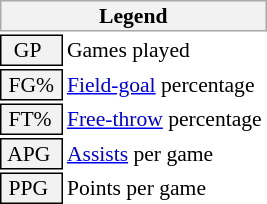<table class="toccolours" style="font-size: 90%; white-space: nowrap;">
<tr>
<th colspan="6" style="background:#f2f2f2; border:1px solid #aaa;">Legend</th>
</tr>
<tr>
<td style="background:#f2f2f2; border:1px solid black;">  GP</td>
<td>Games played</td>
</tr>
<tr>
<td style="background:#f2f2f2; border:1px solid black;"> FG% </td>
<td style="padding-right: 8px"><a href='#'>Field-goal</a> percentage</td>
</tr>
<tr>
<td style="background:#f2f2f2; border:1px solid black;"> FT% </td>
<td><a href='#'>Free-throw</a> percentage</td>
</tr>
<tr>
<td style="background:#f2f2f2; border:1px solid black;"> APG </td>
<td><a href='#'>Assists</a> per game</td>
</tr>
<tr>
<td style="background:#f2f2f2; border:1px solid black;"> PPG </td>
<td>Points per game</td>
</tr>
<tr>
</tr>
</table>
